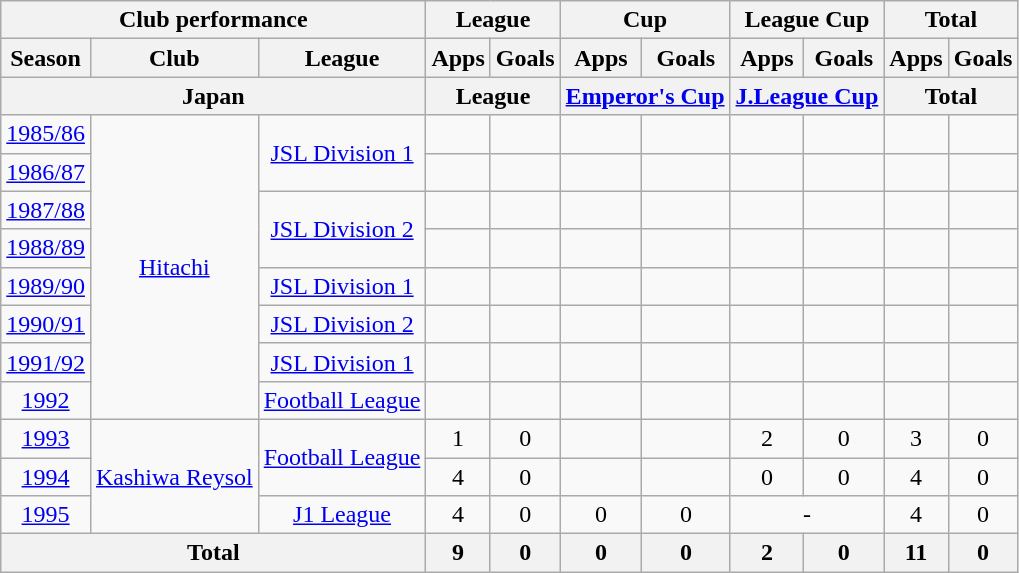<table class="wikitable" style="text-align:center;">
<tr>
<th colspan=3>Club performance</th>
<th colspan=2>League</th>
<th colspan=2>Cup</th>
<th colspan=2>League Cup</th>
<th colspan=2>Total</th>
</tr>
<tr>
<th>Season</th>
<th>Club</th>
<th>League</th>
<th>Apps</th>
<th>Goals</th>
<th>Apps</th>
<th>Goals</th>
<th>Apps</th>
<th>Goals</th>
<th>Apps</th>
<th>Goals</th>
</tr>
<tr>
<th colspan=3>Japan</th>
<th colspan=2>League</th>
<th colspan=2><a href='#'>Emperor's Cup</a></th>
<th colspan=2><a href='#'>J.League Cup</a></th>
<th colspan=2>Total</th>
</tr>
<tr>
<td><a href='#'>1985/86</a></td>
<td rowspan="8"><a href='#'>Hitachi</a></td>
<td rowspan="2"><a href='#'>JSL Division 1</a></td>
<td></td>
<td></td>
<td></td>
<td></td>
<td></td>
<td></td>
<td></td>
<td></td>
</tr>
<tr>
<td><a href='#'>1986/87</a></td>
<td></td>
<td></td>
<td></td>
<td></td>
<td></td>
<td></td>
<td></td>
<td></td>
</tr>
<tr>
<td><a href='#'>1987/88</a></td>
<td rowspan="2"><a href='#'>JSL Division 2</a></td>
<td></td>
<td></td>
<td></td>
<td></td>
<td></td>
<td></td>
<td></td>
<td></td>
</tr>
<tr>
<td><a href='#'>1988/89</a></td>
<td></td>
<td></td>
<td></td>
<td></td>
<td></td>
<td></td>
<td></td>
<td></td>
</tr>
<tr>
<td><a href='#'>1989/90</a></td>
<td><a href='#'>JSL Division 1</a></td>
<td></td>
<td></td>
<td></td>
<td></td>
<td></td>
<td></td>
<td></td>
<td></td>
</tr>
<tr>
<td><a href='#'>1990/91</a></td>
<td><a href='#'>JSL Division 2</a></td>
<td></td>
<td></td>
<td></td>
<td></td>
<td></td>
<td></td>
<td></td>
<td></td>
</tr>
<tr>
<td><a href='#'>1991/92</a></td>
<td><a href='#'>JSL Division 1</a></td>
<td></td>
<td></td>
<td></td>
<td></td>
<td></td>
<td></td>
<td></td>
<td></td>
</tr>
<tr>
<td><a href='#'>1992</a></td>
<td><a href='#'>Football League</a></td>
<td></td>
<td></td>
<td></td>
<td></td>
<td></td>
<td></td>
<td></td>
<td></td>
</tr>
<tr>
<td><a href='#'>1993</a></td>
<td rowspan="3"><a href='#'>Kashiwa Reysol</a></td>
<td rowspan="2"><a href='#'>Football League</a></td>
<td>1</td>
<td>0</td>
<td></td>
<td></td>
<td>2</td>
<td>0</td>
<td>3</td>
<td>0</td>
</tr>
<tr>
<td><a href='#'>1994</a></td>
<td>4</td>
<td>0</td>
<td></td>
<td></td>
<td>0</td>
<td>0</td>
<td>4</td>
<td>0</td>
</tr>
<tr>
<td><a href='#'>1995</a></td>
<td><a href='#'>J1 League</a></td>
<td>4</td>
<td>0</td>
<td>0</td>
<td>0</td>
<td colspan="2">-</td>
<td>4</td>
<td>0</td>
</tr>
<tr>
<th colspan=3>Total</th>
<th>9</th>
<th>0</th>
<th>0</th>
<th>0</th>
<th>2</th>
<th>0</th>
<th>11</th>
<th>0</th>
</tr>
</table>
